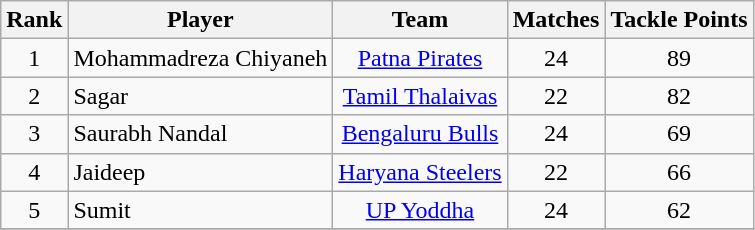<table class="wikitable" style="text-align: center;">
<tr>
<th>Rank</th>
<th>Player</th>
<th>Team</th>
<th>Matches</th>
<th>Tackle Points</th>
</tr>
<tr>
<td>1</td>
<td style="text-align:left"> Mohammadreza Chiyaneh</td>
<td><a href='#'>Patna Pirates</a></td>
<td>24</td>
<td>89</td>
</tr>
<tr>
<td>2</td>
<td style="text-align:left"> Sagar</td>
<td><a href='#'>Tamil Thalaivas</a></td>
<td>22</td>
<td>82</td>
</tr>
<tr>
<td>3</td>
<td style="text-align:left"> Saurabh Nandal</td>
<td><a href='#'>Bengaluru Bulls</a></td>
<td>24</td>
<td>69</td>
</tr>
<tr>
<td>4</td>
<td style="text-align:left"> Jaideep</td>
<td><a href='#'>Haryana Steelers</a></td>
<td>22</td>
<td>66</td>
</tr>
<tr>
<td>5</td>
<td style="text-align:left"> Sumit</td>
<td><a href='#'>UP Yoddha</a></td>
<td>24</td>
<td>62</td>
</tr>
<tr>
</tr>
</table>
